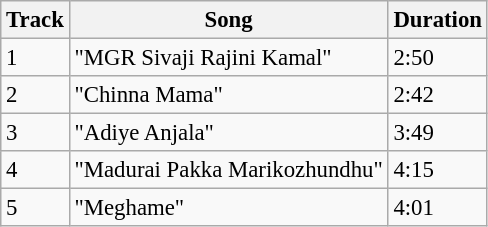<table class="wikitable" style="font-size:95%;">
<tr>
<th>Track</th>
<th>Song</th>
<th>Duration</th>
</tr>
<tr>
<td>1</td>
<td>"MGR Sivaji Rajini Kamal"</td>
<td>2:50</td>
</tr>
<tr>
<td>2</td>
<td>"Chinna Mama"</td>
<td>2:42</td>
</tr>
<tr>
<td>3</td>
<td>"Adiye Anjala"</td>
<td>3:49</td>
</tr>
<tr>
<td>4</td>
<td>"Madurai Pakka Marikozhundhu"</td>
<td>4:15</td>
</tr>
<tr>
<td>5</td>
<td>"Meghame"</td>
<td>4:01</td>
</tr>
</table>
